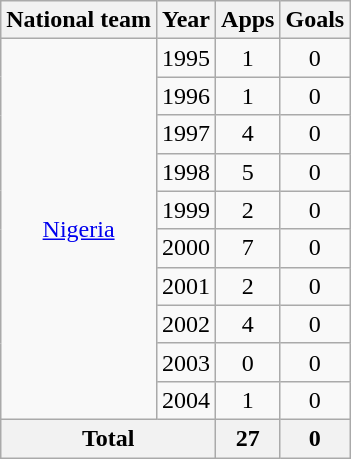<table class="wikitable" style="text-align:center">
<tr>
<th>National team</th>
<th>Year</th>
<th>Apps</th>
<th>Goals</th>
</tr>
<tr>
<td rowspan="10"><a href='#'>Nigeria</a></td>
<td>1995</td>
<td>1</td>
<td>0</td>
</tr>
<tr>
<td>1996</td>
<td>1</td>
<td>0</td>
</tr>
<tr>
<td>1997</td>
<td>4</td>
<td>0</td>
</tr>
<tr>
<td>1998</td>
<td>5</td>
<td>0</td>
</tr>
<tr>
<td>1999</td>
<td>2</td>
<td>0</td>
</tr>
<tr>
<td>2000</td>
<td>7</td>
<td>0</td>
</tr>
<tr>
<td>2001</td>
<td>2</td>
<td>0</td>
</tr>
<tr>
<td>2002</td>
<td>4</td>
<td>0</td>
</tr>
<tr>
<td>2003</td>
<td>0</td>
<td>0</td>
</tr>
<tr>
<td>2004</td>
<td>1</td>
<td>0</td>
</tr>
<tr>
<th colspan="2">Total</th>
<th>27</th>
<th>0</th>
</tr>
</table>
